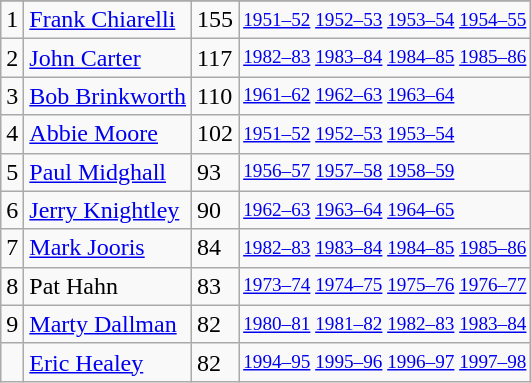<table class="wikitable">
<tr>
</tr>
<tr>
<td>1</td>
<td><a href='#'>Frank Chiarelli</a></td>
<td>155</td>
<td style="font-size:80%;"><a href='#'>1951–52</a> <a href='#'>1952–53</a> <a href='#'>1953–54</a> <a href='#'>1954–55</a></td>
</tr>
<tr>
<td>2</td>
<td><a href='#'>John Carter</a></td>
<td>117</td>
<td style="font-size:80%;"><a href='#'>1982–83</a> <a href='#'>1983–84</a> <a href='#'>1984–85</a> <a href='#'>1985–86</a></td>
</tr>
<tr>
<td>3</td>
<td><a href='#'>Bob Brinkworth</a></td>
<td>110</td>
<td style="font-size:80%;"><a href='#'>1961–62</a> <a href='#'>1962–63</a> <a href='#'>1963–64</a></td>
</tr>
<tr>
<td>4</td>
<td><a href='#'>Abbie Moore</a></td>
<td>102</td>
<td style="font-size:80%;"><a href='#'>1951–52</a> <a href='#'>1952–53</a> <a href='#'>1953–54</a></td>
</tr>
<tr>
<td>5</td>
<td><a href='#'>Paul Midghall</a></td>
<td>93</td>
<td style="font-size:80%;"><a href='#'>1956–57</a> <a href='#'>1957–58</a> <a href='#'>1958–59</a></td>
</tr>
<tr>
<td>6</td>
<td><a href='#'>Jerry Knightley</a></td>
<td>90</td>
<td style="font-size:80%;"><a href='#'>1962–63</a> <a href='#'>1963–64</a> <a href='#'>1964–65</a></td>
</tr>
<tr>
<td>7</td>
<td><a href='#'>Mark Jooris</a></td>
<td>84</td>
<td style="font-size:80%;"><a href='#'>1982–83</a> <a href='#'>1983–84</a> <a href='#'>1984–85</a> <a href='#'>1985–86</a></td>
</tr>
<tr>
<td>8</td>
<td>Pat Hahn</td>
<td>83</td>
<td style="font-size:80%;"><a href='#'>1973–74</a> <a href='#'>1974–75</a> <a href='#'>1975–76</a> <a href='#'>1976–77</a></td>
</tr>
<tr>
<td>9</td>
<td><a href='#'>Marty Dallman</a></td>
<td>82</td>
<td style="font-size:80%;"><a href='#'>1980–81</a> <a href='#'>1981–82</a> <a href='#'>1982–83</a> <a href='#'>1983–84</a></td>
</tr>
<tr>
<td></td>
<td><a href='#'>Eric Healey</a></td>
<td>82</td>
<td style="font-size:80%;"><a href='#'>1994–95</a> <a href='#'>1995–96</a> <a href='#'>1996–97</a> <a href='#'>1997–98</a></td>
</tr>
</table>
